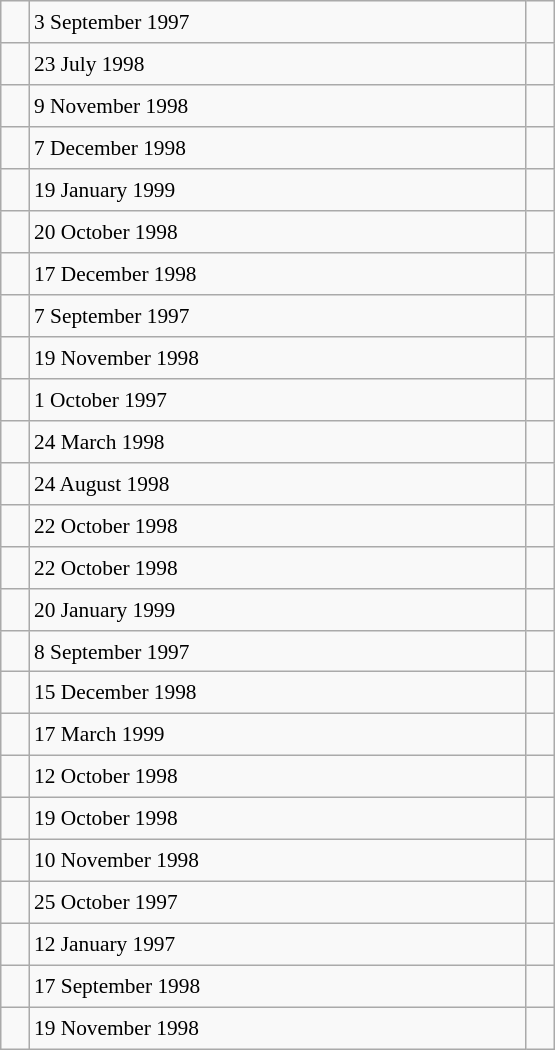<table class="wikitable" style="font-size: 89%; float: left; width: 26em; margin-right: 1em; height: 700px">
<tr>
<td></td>
<td>3 September 1997</td>
<td></td>
</tr>
<tr>
<td></td>
<td>23 July 1998</td>
<td></td>
</tr>
<tr>
<td></td>
<td>9 November 1998</td>
<td></td>
</tr>
<tr>
<td></td>
<td>7 December 1998</td>
<td></td>
</tr>
<tr>
<td></td>
<td>19 January 1999</td>
<td></td>
</tr>
<tr>
<td></td>
<td>20 October 1998</td>
<td></td>
</tr>
<tr>
<td></td>
<td>17 December 1998</td>
<td></td>
</tr>
<tr>
<td></td>
<td>7 September 1997</td>
<td></td>
</tr>
<tr>
<td></td>
<td>19 November 1998</td>
<td></td>
</tr>
<tr>
<td></td>
<td>1 October 1997</td>
<td></td>
</tr>
<tr>
<td></td>
<td>24 March 1998</td>
<td></td>
</tr>
<tr>
<td></td>
<td>24 August 1998</td>
<td></td>
</tr>
<tr>
<td></td>
<td>22 October 1998</td>
<td></td>
</tr>
<tr>
<td></td>
<td>22 October 1998</td>
<td></td>
</tr>
<tr>
<td></td>
<td>20 January 1999</td>
<td></td>
</tr>
<tr>
<td></td>
<td>8 September 1997</td>
<td></td>
</tr>
<tr>
<td></td>
<td>15 December 1998</td>
<td></td>
</tr>
<tr>
<td></td>
<td>17 March 1999</td>
<td></td>
</tr>
<tr>
<td></td>
<td>12 October 1998</td>
<td></td>
</tr>
<tr>
<td></td>
<td>19 October 1998</td>
<td></td>
</tr>
<tr>
<td></td>
<td>10 November 1998</td>
<td></td>
</tr>
<tr>
<td></td>
<td>25 October 1997</td>
<td></td>
</tr>
<tr>
<td></td>
<td>12 January 1997</td>
<td></td>
</tr>
<tr>
<td></td>
<td>17 September 1998</td>
<td></td>
</tr>
<tr>
<td></td>
<td>19 November 1998</td>
<td></td>
</tr>
</table>
